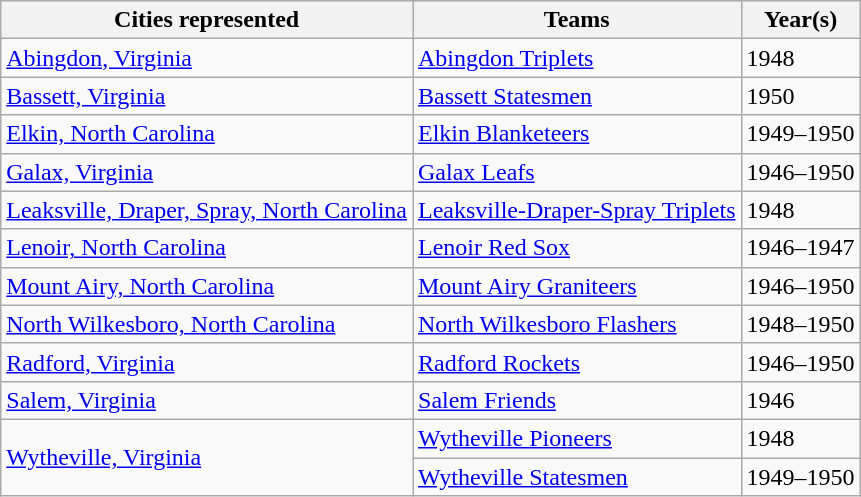<table class="wikitable">
<tr>
<th>Cities represented</th>
<th>Teams</th>
<th>Year(s)</th>
</tr>
<tr>
<td><a href='#'>Abingdon, Virginia</a></td>
<td><a href='#'>Abingdon Triplets</a></td>
<td>1948</td>
</tr>
<tr>
<td><a href='#'>Bassett, Virginia</a></td>
<td><a href='#'>Bassett Statesmen</a></td>
<td>1950</td>
</tr>
<tr>
<td><a href='#'>Elkin, North Carolina</a></td>
<td><a href='#'>Elkin Blanketeers</a></td>
<td>1949–1950</td>
</tr>
<tr>
<td><a href='#'>Galax, Virginia</a></td>
<td><a href='#'>Galax Leafs</a></td>
<td>1946–1950</td>
</tr>
<tr>
<td><a href='#'>Leaksville, Draper, Spray, North Carolina</a></td>
<td><a href='#'>Leaksville-Draper-Spray Triplets</a></td>
<td>1948</td>
</tr>
<tr>
<td><a href='#'>Lenoir, North Carolina</a></td>
<td><a href='#'>Lenoir Red Sox</a></td>
<td>1946–1947</td>
</tr>
<tr>
<td><a href='#'>Mount Airy, North Carolina</a></td>
<td><a href='#'>Mount Airy Graniteers</a></td>
<td>1946–1950</td>
</tr>
<tr>
<td><a href='#'>North Wilkesboro, North Carolina</a></td>
<td><a href='#'>North Wilkesboro Flashers</a></td>
<td>1948–1950</td>
</tr>
<tr>
<td><a href='#'>Radford, Virginia</a></td>
<td><a href='#'>Radford Rockets</a></td>
<td>1946–1950</td>
</tr>
<tr>
<td><a href='#'>Salem, Virginia</a></td>
<td><a href='#'>Salem Friends</a></td>
<td>1946</td>
</tr>
<tr>
<td rowspan=2><a href='#'>Wytheville, Virginia</a></td>
<td><a href='#'>Wytheville Pioneers</a></td>
<td>1948</td>
</tr>
<tr>
<td><a href='#'>Wytheville Statesmen</a></td>
<td>1949–1950</td>
</tr>
</table>
